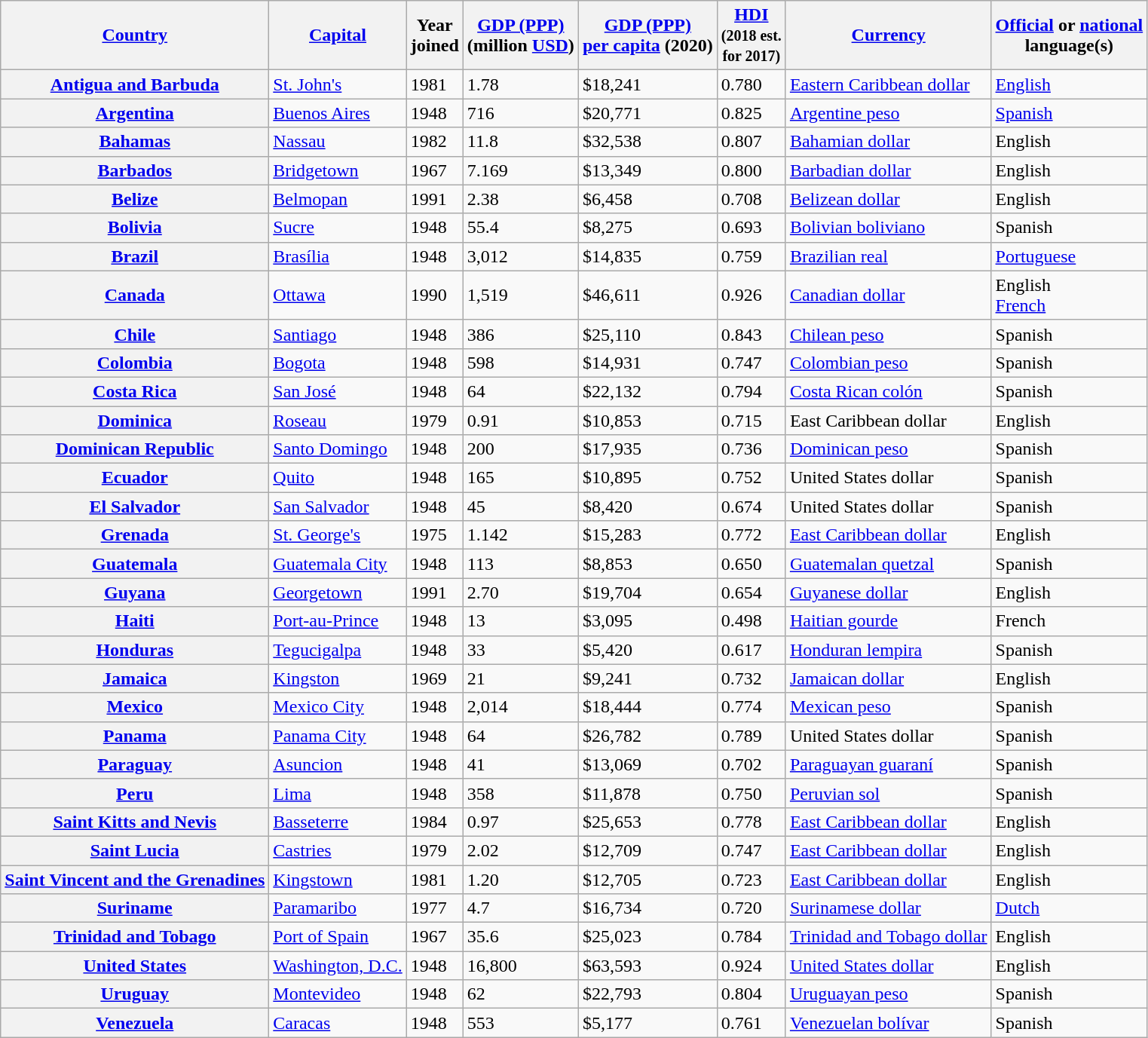<table class="wikitable sortable plainrowheaders">
<tr>
<th><a href='#'>Country</a></th>
<th><a href='#'>Capital</a></th>
<th>Year<br>joined</th>
<th><a href='#'>GDP (PPP)</a><br>(million <a href='#'>USD</a>)</th>
<th><a href='#'>GDP (PPP)<br>per capita</a> (2020)</th>
<th><a href='#'>HDI</a><br><small>(2018 est.<br>for 2017)</small></th>
<th><a href='#'>Currency</a></th>
<th><a href='#'>Official</a> or <a href='#'>national</a><br>language(s)</th>
</tr>
<tr>
<th scope="row"><a href='#'>Antigua and Barbuda</a></th>
<td><a href='#'>St. John's</a></td>
<td>1981</td>
<td>1.78</td>
<td>$18,241</td>
<td>0.780</td>
<td><a href='#'>Eastern Caribbean dollar</a></td>
<td><a href='#'>English</a></td>
</tr>
<tr>
<th scope="row"><a href='#'>Argentina</a></th>
<td><a href='#'>Buenos Aires</a></td>
<td>1948</td>
<td>716</td>
<td>$20,771</td>
<td>0.825</td>
<td><a href='#'>Argentine peso</a></td>
<td><a href='#'>Spanish</a></td>
</tr>
<tr>
<th scope="row"><a href='#'>Bahamas</a></th>
<td><a href='#'>Nassau</a></td>
<td>1982</td>
<td>11.8</td>
<td>$32,538</td>
<td>0.807</td>
<td><a href='#'>Bahamian dollar</a></td>
<td>English</td>
</tr>
<tr>
<th scope="row"><a href='#'>Barbados</a></th>
<td><a href='#'>Bridgetown</a></td>
<td>1967</td>
<td>7.169</td>
<td>$13,349</td>
<td>0.800</td>
<td><a href='#'>Barbadian dollar</a></td>
<td>English</td>
</tr>
<tr>
<th scope="row"><a href='#'>Belize</a></th>
<td><a href='#'>Belmopan</a></td>
<td>1991</td>
<td>2.38</td>
<td>$6,458</td>
<td>0.708</td>
<td><a href='#'>Belizean dollar</a></td>
<td>English</td>
</tr>
<tr>
<th scope="row"><a href='#'>Bolivia</a></th>
<td><a href='#'>Sucre</a></td>
<td>1948</td>
<td>55.4</td>
<td>$8,275</td>
<td>0.693</td>
<td><a href='#'>Bolivian boliviano</a></td>
<td>Spanish</td>
</tr>
<tr>
<th scope="row"><a href='#'>Brazil</a></th>
<td><a href='#'>Brasília</a></td>
<td>1948</td>
<td>3,012</td>
<td>$14,835</td>
<td>0.759</td>
<td><a href='#'>Brazilian real</a></td>
<td><a href='#'>Portuguese</a></td>
</tr>
<tr>
<th scope="row"><a href='#'>Canada</a></th>
<td><a href='#'>Ottawa</a></td>
<td>1990</td>
<td>1,519</td>
<td>$46,611</td>
<td>0.926</td>
<td><a href='#'>Canadian dollar</a></td>
<td>English<br><a href='#'>French</a></td>
</tr>
<tr>
<th scope="row"><a href='#'>Chile</a></th>
<td><a href='#'>Santiago</a></td>
<td>1948</td>
<td>386</td>
<td>$25,110</td>
<td>0.843</td>
<td><a href='#'>Chilean peso</a></td>
<td>Spanish</td>
</tr>
<tr>
<th scope="row"><a href='#'>Colombia</a></th>
<td><a href='#'>Bogota</a></td>
<td>1948</td>
<td>598</td>
<td>$14,931</td>
<td>0.747</td>
<td><a href='#'>Colombian peso</a></td>
<td>Spanish</td>
</tr>
<tr>
<th scope="row"><a href='#'>Costa Rica</a></th>
<td><a href='#'>San José</a></td>
<td>1948</td>
<td>64</td>
<td>$22,132</td>
<td>0.794</td>
<td><a href='#'>Costa Rican colón</a></td>
<td>Spanish</td>
</tr>
<tr>
<th scope="row"><a href='#'>Dominica</a></th>
<td><a href='#'>Roseau</a></td>
<td>1979</td>
<td>0.91</td>
<td>$10,853</td>
<td>0.715</td>
<td>East Caribbean dollar</td>
<td>English</td>
</tr>
<tr>
<th scope="row"><a href='#'>Dominican Republic</a></th>
<td><a href='#'>Santo Domingo</a></td>
<td>1948</td>
<td>200</td>
<td>$17,935</td>
<td>0.736</td>
<td><a href='#'>Dominican peso</a></td>
<td>Spanish</td>
</tr>
<tr>
<th scope="row"><a href='#'>Ecuador</a></th>
<td><a href='#'>Quito</a></td>
<td>1948</td>
<td>165</td>
<td>$10,895</td>
<td>0.752</td>
<td>United States dollar</td>
<td>Spanish</td>
</tr>
<tr>
<th scope="row"><a href='#'>El Salvador</a></th>
<td><a href='#'>San Salvador</a></td>
<td>1948</td>
<td>45</td>
<td>$8,420</td>
<td>0.674</td>
<td>United States dollar</td>
<td>Spanish</td>
</tr>
<tr>
<th scope="row"><a href='#'>Grenada</a></th>
<td><a href='#'>St. George's</a></td>
<td>1975</td>
<td>1.142</td>
<td>$15,283</td>
<td>0.772</td>
<td><a href='#'>East Caribbean dollar</a></td>
<td>English</td>
</tr>
<tr>
<th scope="row"><a href='#'>Guatemala</a></th>
<td><a href='#'>Guatemala City</a></td>
<td>1948</td>
<td>113</td>
<td>$8,853</td>
<td>0.650</td>
<td><a href='#'>Guatemalan quetzal</a></td>
<td>Spanish</td>
</tr>
<tr>
<th scope="row"><a href='#'>Guyana</a></th>
<td><a href='#'>Georgetown</a></td>
<td>1991</td>
<td>2.70</td>
<td>$19,704</td>
<td>0.654</td>
<td><a href='#'>Guyanese dollar</a></td>
<td>English</td>
</tr>
<tr>
<th scope="row"><a href='#'>Haiti</a></th>
<td><a href='#'>Port-au-Prince</a></td>
<td>1948</td>
<td>13</td>
<td>$3,095</td>
<td>0.498</td>
<td><a href='#'>Haitian gourde</a></td>
<td>French</td>
</tr>
<tr>
<th scope="row"><a href='#'>Honduras</a></th>
<td><a href='#'>Tegucigalpa</a></td>
<td>1948</td>
<td>33</td>
<td>$5,420</td>
<td>0.617</td>
<td><a href='#'>Honduran lempira</a></td>
<td>Spanish</td>
</tr>
<tr>
<th scope="row"><a href='#'>Jamaica</a></th>
<td><a href='#'>Kingston</a></td>
<td>1969</td>
<td>21</td>
<td>$9,241</td>
<td>0.732</td>
<td><a href='#'>Jamaican dollar</a></td>
<td>English</td>
</tr>
<tr>
<th scope="row"><a href='#'>Mexico</a></th>
<td><a href='#'>Mexico City</a></td>
<td>1948</td>
<td>2,014</td>
<td>$18,444</td>
<td>0.774</td>
<td><a href='#'>Mexican peso</a></td>
<td>Spanish</td>
</tr>
<tr>
<th scope="row"><a href='#'>Panama</a></th>
<td><a href='#'>Panama City</a></td>
<td>1948</td>
<td>64</td>
<td>$26,782</td>
<td>0.789</td>
<td>United States dollar</td>
<td>Spanish</td>
</tr>
<tr>
<th scope="row"><a href='#'>Paraguay</a></th>
<td><a href='#'>Asuncion</a></td>
<td>1948</td>
<td>41</td>
<td>$13,069</td>
<td>0.702</td>
<td><a href='#'>Paraguayan guaraní</a></td>
<td>Spanish</td>
</tr>
<tr>
<th scope="row"><a href='#'>Peru</a></th>
<td><a href='#'>Lima</a></td>
<td>1948</td>
<td>358</td>
<td>$11,878</td>
<td>0.750</td>
<td><a href='#'>Peruvian sol</a></td>
<td>Spanish</td>
</tr>
<tr>
<th scope="row"><a href='#'>Saint Kitts and Nevis</a></th>
<td><a href='#'>Basseterre</a></td>
<td>1984</td>
<td>0.97</td>
<td>$25,653</td>
<td>0.778</td>
<td><a href='#'>East Caribbean dollar</a></td>
<td>English</td>
</tr>
<tr>
<th scope="row"><a href='#'>Saint Lucia</a></th>
<td><a href='#'>Castries</a></td>
<td>1979</td>
<td>2.02</td>
<td>$12,709</td>
<td>0.747</td>
<td><a href='#'>East Caribbean dollar</a></td>
<td>English</td>
</tr>
<tr>
<th scope="row"><a href='#'>Saint Vincent and the Grenadines</a></th>
<td><a href='#'>Kingstown</a></td>
<td>1981</td>
<td>1.20</td>
<td>$12,705</td>
<td>0.723</td>
<td><a href='#'>East Caribbean dollar</a></td>
<td>English</td>
</tr>
<tr>
<th scope="row"><a href='#'>Suriname</a></th>
<td><a href='#'>Paramaribo</a></td>
<td>1977</td>
<td>4.7</td>
<td>$16,734</td>
<td>0.720</td>
<td><a href='#'>Surinamese dollar</a></td>
<td><a href='#'>Dutch</a></td>
</tr>
<tr>
<th scope="row"><a href='#'>Trinidad and Tobago</a></th>
<td><a href='#'>Port of Spain</a></td>
<td>1967</td>
<td>35.6</td>
<td>$25,023</td>
<td>0.784</td>
<td><a href='#'>Trinidad and Tobago dollar</a></td>
<td>English</td>
</tr>
<tr>
<th scope="row"><a href='#'>United States</a></th>
<td><a href='#'>Washington, D.C.</a></td>
<td>1948</td>
<td>16,800</td>
<td>$63,593</td>
<td>0.924</td>
<td><a href='#'>United States dollar</a></td>
<td>English</td>
</tr>
<tr>
<th scope="row"><a href='#'>Uruguay</a></th>
<td><a href='#'>Montevideo</a></td>
<td>1948</td>
<td>62</td>
<td>$22,793</td>
<td>0.804</td>
<td><a href='#'>Uruguayan peso</a></td>
<td>Spanish</td>
</tr>
<tr>
<th scope="row"><a href='#'>Venezuela</a></th>
<td><a href='#'>Caracas</a></td>
<td>1948</td>
<td>553</td>
<td>$5,177</td>
<td>0.761</td>
<td><a href='#'>Venezuelan bolívar</a></td>
<td>Spanish</td>
</tr>
</table>
